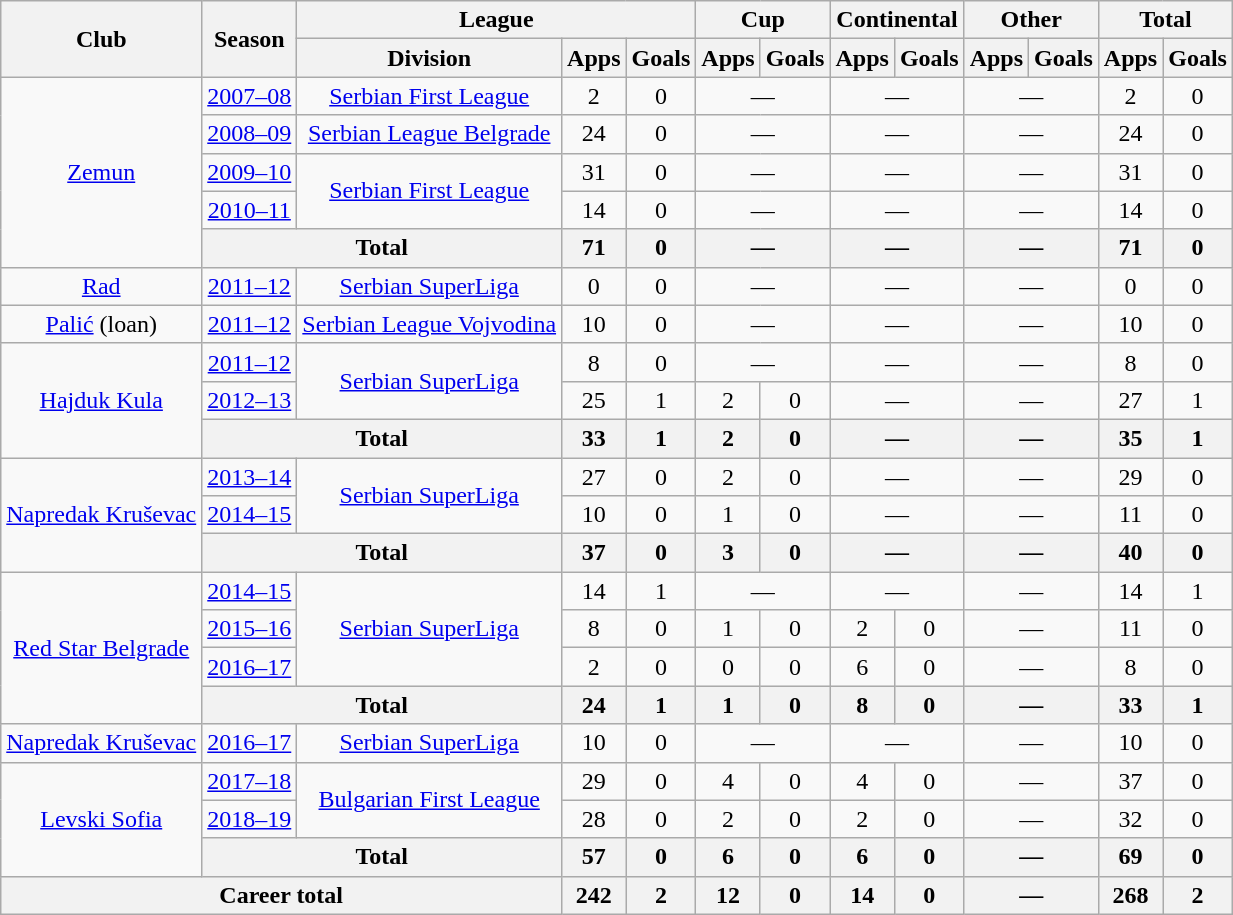<table class="wikitable" style="text-align:center">
<tr>
<th rowspan="2">Club</th>
<th rowspan="2">Season</th>
<th colspan="3">League</th>
<th colspan="2">Cup</th>
<th colspan="2">Continental</th>
<th colspan="2">Other</th>
<th colspan="2">Total</th>
</tr>
<tr>
<th>Division</th>
<th>Apps</th>
<th>Goals</th>
<th>Apps</th>
<th>Goals</th>
<th>Apps</th>
<th>Goals</th>
<th>Apps</th>
<th>Goals</th>
<th>Apps</th>
<th>Goals</th>
</tr>
<tr>
<td rowspan="5"><a href='#'>Zemun</a></td>
<td><a href='#'>2007–08</a></td>
<td><a href='#'>Serbian First League</a></td>
<td>2</td>
<td>0</td>
<td colspan="2">—</td>
<td colspan="2">—</td>
<td colspan="2">—</td>
<td>2</td>
<td>0</td>
</tr>
<tr>
<td><a href='#'>2008–09</a></td>
<td><a href='#'>Serbian League Belgrade</a></td>
<td>24</td>
<td>0</td>
<td colspan="2">—</td>
<td colspan="2">—</td>
<td colspan="2">—</td>
<td>24</td>
<td>0</td>
</tr>
<tr>
<td><a href='#'>2009–10</a></td>
<td rowspan=2><a href='#'>Serbian First League</a></td>
<td>31</td>
<td>0</td>
<td colspan="2">—</td>
<td colspan="2">—</td>
<td colspan="2">—</td>
<td>31</td>
<td>0</td>
</tr>
<tr>
<td><a href='#'>2010–11</a></td>
<td>14</td>
<td>0</td>
<td colspan="2">—</td>
<td colspan="2">—</td>
<td colspan="2">—</td>
<td>14</td>
<td>0</td>
</tr>
<tr>
<th colspan="2">Total</th>
<th>71</th>
<th>0</th>
<th colspan="2">—</th>
<th colspan="2">—</th>
<th colspan="2">—</th>
<th>71</th>
<th>0</th>
</tr>
<tr>
<td><a href='#'>Rad</a></td>
<td><a href='#'>2011–12</a></td>
<td><a href='#'>Serbian SuperLiga</a></td>
<td>0</td>
<td>0</td>
<td colspan="2">—</td>
<td colspan="2">—</td>
<td colspan="2">—</td>
<td>0</td>
<td>0</td>
</tr>
<tr>
<td><a href='#'>Palić</a> (loan)</td>
<td><a href='#'>2011–12</a></td>
<td><a href='#'>Serbian League Vojvodina</a></td>
<td>10</td>
<td>0</td>
<td colspan="2">—</td>
<td colspan="2">—</td>
<td colspan="2">—</td>
<td>10</td>
<td>0</td>
</tr>
<tr>
<td rowspan="3"><a href='#'>Hajduk Kula</a></td>
<td><a href='#'>2011–12</a></td>
<td rowspan=2><a href='#'>Serbian SuperLiga</a></td>
<td>8</td>
<td>0</td>
<td colspan="2">—</td>
<td colspan="2">—</td>
<td colspan="2">—</td>
<td>8</td>
<td>0</td>
</tr>
<tr>
<td><a href='#'>2012–13</a></td>
<td>25</td>
<td>1</td>
<td>2</td>
<td>0</td>
<td colspan="2">—</td>
<td colspan="2">—</td>
<td>27</td>
<td>1</td>
</tr>
<tr>
<th colspan="2">Total</th>
<th>33</th>
<th>1</th>
<th>2</th>
<th>0</th>
<th colspan="2">—</th>
<th colspan="2">—</th>
<th>35</th>
<th>1</th>
</tr>
<tr>
<td rowspan="3"><a href='#'>Napredak Kruševac</a></td>
<td><a href='#'>2013–14</a></td>
<td rowspan=2><a href='#'>Serbian SuperLiga</a></td>
<td>27</td>
<td>0</td>
<td>2</td>
<td>0</td>
<td colspan="2">—</td>
<td colspan="2">—</td>
<td>29</td>
<td>0</td>
</tr>
<tr>
<td><a href='#'>2014–15</a></td>
<td>10</td>
<td>0</td>
<td>1</td>
<td>0</td>
<td colspan="2">—</td>
<td colspan="2">—</td>
<td>11</td>
<td>0</td>
</tr>
<tr>
<th colspan="2">Total</th>
<th>37</th>
<th>0</th>
<th>3</th>
<th>0</th>
<th colspan="2">—</th>
<th colspan="2">—</th>
<th>40</th>
<th>0</th>
</tr>
<tr>
<td rowspan="4"><a href='#'>Red Star Belgrade</a></td>
<td><a href='#'>2014–15</a></td>
<td rowspan=3><a href='#'>Serbian SuperLiga</a></td>
<td>14</td>
<td>1</td>
<td colspan="2">—</td>
<td colspan="2">—</td>
<td colspan="2">—</td>
<td>14</td>
<td>1</td>
</tr>
<tr>
<td><a href='#'>2015–16</a></td>
<td>8</td>
<td>0</td>
<td>1</td>
<td>0</td>
<td>2</td>
<td>0</td>
<td colspan="2">—</td>
<td>11</td>
<td>0</td>
</tr>
<tr>
<td><a href='#'>2016–17</a></td>
<td>2</td>
<td>0</td>
<td>0</td>
<td>0</td>
<td>6</td>
<td>0</td>
<td colspan="2">—</td>
<td>8</td>
<td>0</td>
</tr>
<tr>
<th colspan="2">Total</th>
<th>24</th>
<th>1</th>
<th>1</th>
<th>0</th>
<th>8</th>
<th>0</th>
<th colspan="2">—</th>
<th>33</th>
<th>1</th>
</tr>
<tr>
<td><a href='#'>Napredak Kruševac</a></td>
<td><a href='#'>2016–17</a></td>
<td><a href='#'>Serbian SuperLiga</a></td>
<td>10</td>
<td>0</td>
<td colspan="2">—</td>
<td colspan="2">—</td>
<td colspan="2">—</td>
<td>10</td>
<td>0</td>
</tr>
<tr>
<td rowspan="3"><a href='#'>Levski Sofia</a></td>
<td><a href='#'>2017–18</a></td>
<td rowspan=2><a href='#'>Bulgarian First League</a></td>
<td>29</td>
<td>0</td>
<td>4</td>
<td>0</td>
<td>4</td>
<td>0</td>
<td colspan="2">—</td>
<td>37</td>
<td>0</td>
</tr>
<tr>
<td><a href='#'>2018–19</a></td>
<td>28</td>
<td>0</td>
<td>2</td>
<td>0</td>
<td>2</td>
<td>0</td>
<td colspan="2">—</td>
<td>32</td>
<td>0</td>
</tr>
<tr>
<th colspan="2">Total</th>
<th>57</th>
<th>0</th>
<th>6</th>
<th>0</th>
<th>6</th>
<th>0</th>
<th colspan="2">—</th>
<th>69</th>
<th>0</th>
</tr>
<tr>
<th colspan="3">Career total</th>
<th>242</th>
<th>2</th>
<th>12</th>
<th>0</th>
<th>14</th>
<th>0</th>
<th colspan="2">—</th>
<th>268</th>
<th>2</th>
</tr>
</table>
